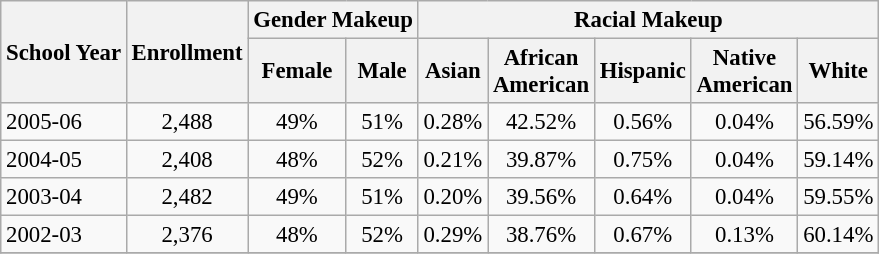<table class="wikitable" style="font-size: 95%;">
<tr>
<th rowspan="2">School Year</th>
<th rowspan="2">Enrollment</th>
<th colspan="2">Gender Makeup</th>
<th colspan="5">Racial Makeup</th>
</tr>
<tr>
<th>Female</th>
<th>Male</th>
<th>Asian</th>
<th>African <br>American</th>
<th>Hispanic</th>
<th>Native <br>American</th>
<th>White</th>
</tr>
<tr>
<td align="left">2005-06</td>
<td align="center">2,488</td>
<td align="center">49%</td>
<td align="center">51%</td>
<td align="center">0.28%</td>
<td align="center">42.52%</td>
<td align="center">0.56%</td>
<td align="center">0.04%</td>
<td align="center">56.59%</td>
</tr>
<tr>
<td align="left">2004-05</td>
<td align="center">2,408</td>
<td align="center">48%</td>
<td align="center">52%</td>
<td align="center">0.21%</td>
<td align="center">39.87%</td>
<td align="center">0.75%</td>
<td align="center">0.04%</td>
<td align="center">59.14%</td>
</tr>
<tr>
<td align="left">2003-04</td>
<td align="center">2,482</td>
<td align="center">49%</td>
<td align="center">51%</td>
<td align="center">0.20%</td>
<td align="center">39.56%</td>
<td align="center">0.64%</td>
<td align="center">0.04%</td>
<td align="center">59.55%</td>
</tr>
<tr>
<td align="left">2002-03</td>
<td align="center">2,376</td>
<td align="center">48%</td>
<td align="center">52%</td>
<td align="center">0.29%</td>
<td align="center">38.76%</td>
<td align="center">0.67%</td>
<td align="center">0.13%</td>
<td align="center">60.14%</td>
</tr>
<tr>
</tr>
</table>
